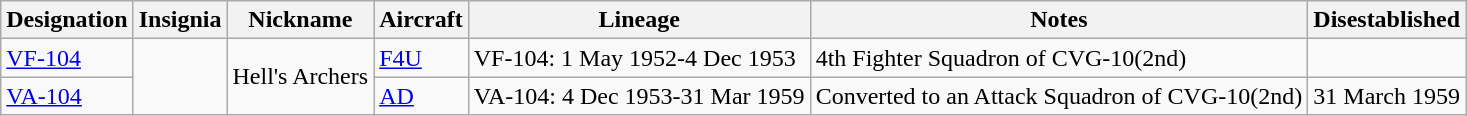<table class="wikitable">
<tr>
<th>Designation</th>
<th>Insignia</th>
<th>Nickname</th>
<th>Aircraft</th>
<th>Lineage</th>
<th>Notes</th>
<th>Disestablished</th>
</tr>
<tr>
<td><a href='#'>VF-104</a></td>
<td Rowspan="2"></td>
<td Rowspan="2">Hell's Archers</td>
<td><a href='#'>F4U</a></td>
<td>VF-104: 1 May 1952-4 Dec 1953</td>
<td>4th Fighter Squadron of CVG-10(2nd)</td>
</tr>
<tr>
<td><a href='#'>VA-104</a></td>
<td><a href='#'>AD</a></td>
<td style="white-space: nowrap;">VA-104: 4 Dec 1953-31 Mar 1959</td>
<td>Converted to an Attack Squadron of CVG-10(2nd)</td>
<td>31 March 1959</td>
</tr>
</table>
